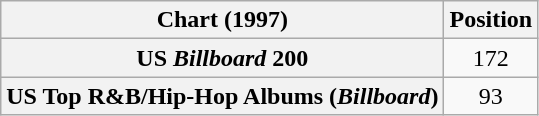<table class="wikitable sortable plainrowheaders" style="text-align:center">
<tr>
<th scope="col">Chart (1997)</th>
<th scope="col">Position</th>
</tr>
<tr>
<th scope="row">US <em>Billboard</em> 200</th>
<td>172</td>
</tr>
<tr>
<th scope="row">US Top R&B/Hip-Hop Albums (<em>Billboard</em>)</th>
<td>93</td>
</tr>
</table>
